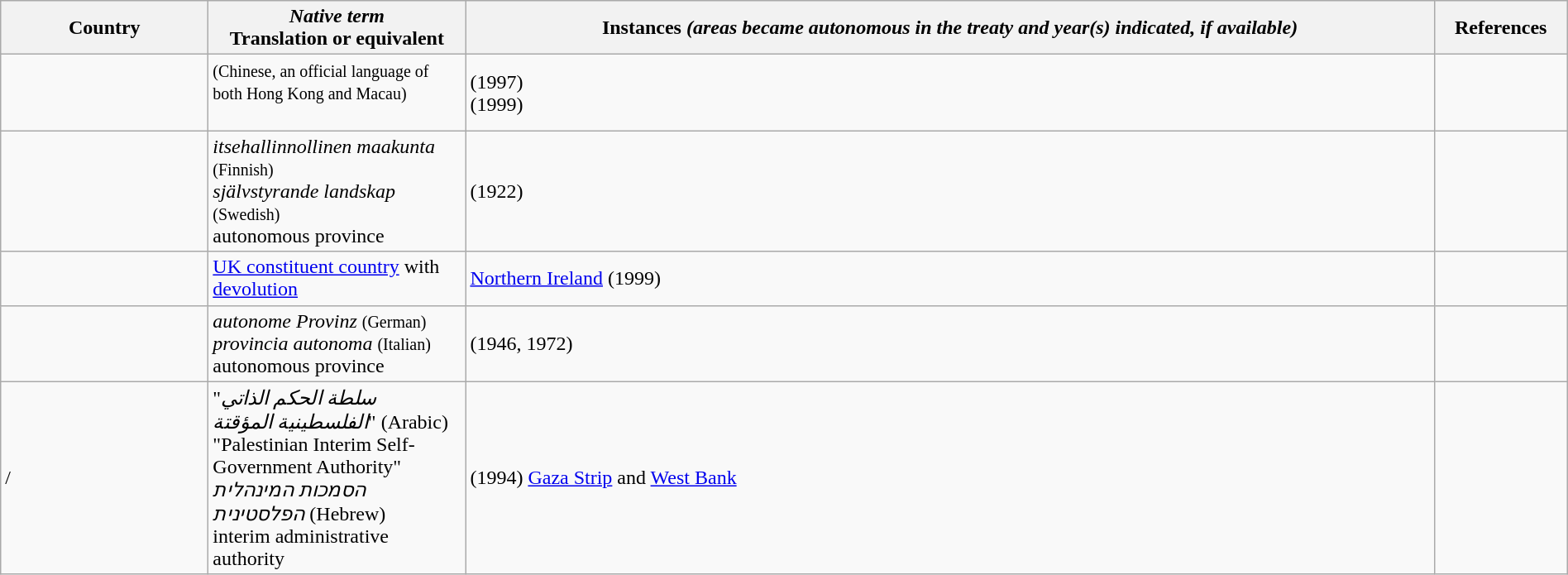<table width="100%" class="wikitable">
<tr>
<th width="160px">Country</th>
<th class="unsortable" width="200px"><em>Native term</em><br>Translation or equivalent</th>
<th class="unsortable">Instances <em>(areas became autonomous in the treaty and year(s) indicated, if available)</em></th>
<th class="unsortable" width="100px">References</th>
</tr>
<tr>
<td></td>
<td> <small>(Chinese, an official language of both Hong Kong and Macau)</small><br><br></td>
<td> (1997)  <br>  (1999) </td>
<td align=center></td>
</tr>
<tr>
<td></td>
<td><em>itsehallinnollinen maakunta</em><small> (Finnish)</small><br><em>självstyrande landskap</em><small> (Swedish)</small><br>autonomous province</td>
<td> (1922)  </td>
<td align=center></td>
</tr>
<tr>
<td></td>
<td><a href='#'>UK constituent country</a> with <a href='#'>devolution</a></td>
<td> <a href='#'>Northern Ireland</a> (1999) </td>
<td align=center></td>
</tr>
<tr>
<td></td>
<td><em>autonome Provinz</em> <small>(German)</small><br><em>provincia autonoma</em> <small>(Italian)</small><br>autonomous province</td>
<td> (1946, 1972) </td>
<td align=center></td>
</tr>
<tr>
<td> / </td>
<td>"<em>سلطة الحكم الذاتي الفلسطينية المؤقتة</em>" (Arabic)<br>"Palestinian Interim Self-Government Authority"<br><em>הסמכות המינהלית הפלסטינית</em> (Hebrew)<br>interim administrative authority</td>
<td> (1994)   <a href='#'>Gaza Strip</a> and <a href='#'>West Bank</a>  </td>
<td align=center></td>
</tr>
</table>
